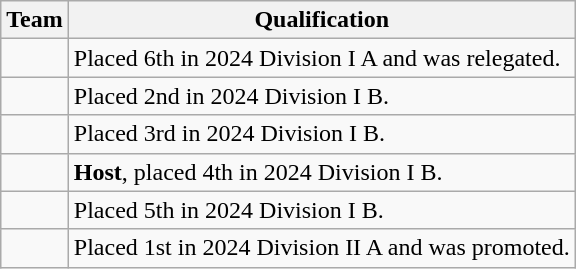<table class="wikitable">
<tr>
<th>Team</th>
<th>Qualification</th>
</tr>
<tr>
<td></td>
<td>Placed 6th in 2024 Division I A and was relegated.</td>
</tr>
<tr>
<td></td>
<td>Placed 2nd in 2024 Division I B.</td>
</tr>
<tr>
<td></td>
<td>Placed 3rd in 2024 Division I B.</td>
</tr>
<tr>
<td></td>
<td><strong>Host</strong>, placed 4th in 2024 Division I B.</td>
</tr>
<tr>
<td></td>
<td>Placed 5th in 2024 Division I B.</td>
</tr>
<tr>
<td></td>
<td>Placed 1st in 2024 Division II A and was promoted.</td>
</tr>
</table>
